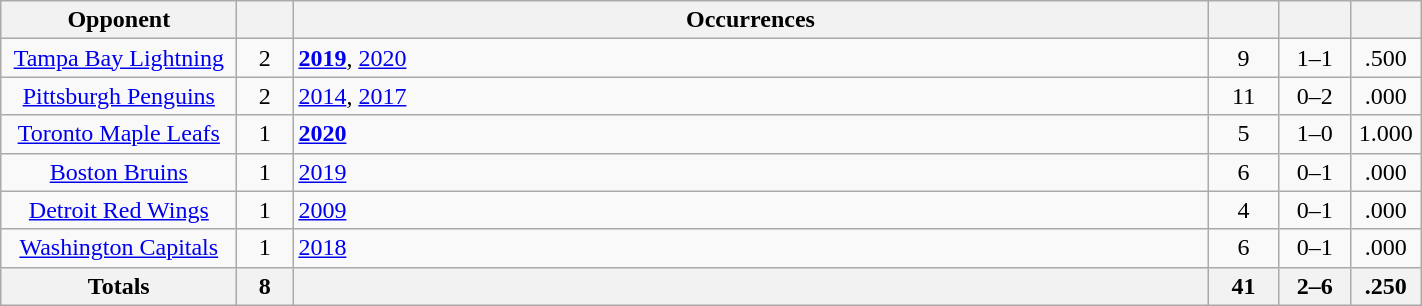<table class="wikitable sortable" style="text-align: center; width: 75%;">
<tr>
<th width="150">Opponent</th>
<th width="30"></th>
<th>Occurrences</th>
<th width="40"></th>
<th width="40"></th>
<th width="40"></th>
</tr>
<tr>
<td><a href='#'>Tampa Bay Lightning</a></td>
<td>2</td>
<td align=left><strong><a href='#'>2019</a></strong>, <a href='#'>2020</a></td>
<td>9</td>
<td>1–1</td>
<td>.500</td>
</tr>
<tr>
<td><a href='#'>Pittsburgh Penguins</a></td>
<td>2</td>
<td align=left><a href='#'>2014</a>, <a href='#'>2017</a></td>
<td>11</td>
<td>0–2</td>
<td>.000</td>
</tr>
<tr>
<td><a href='#'>Toronto Maple Leafs</a></td>
<td>1</td>
<td align=left><strong><a href='#'>2020</a></strong></td>
<td>5</td>
<td>1–0</td>
<td>1.000</td>
</tr>
<tr>
<td><a href='#'>Boston Bruins</a></td>
<td>1</td>
<td align=left><a href='#'>2019</a></td>
<td>6</td>
<td>0–1</td>
<td>.000</td>
</tr>
<tr>
<td><a href='#'>Detroit Red Wings</a></td>
<td>1</td>
<td align=left><a href='#'>2009</a></td>
<td>4</td>
<td>0–1</td>
<td>.000</td>
</tr>
<tr>
<td><a href='#'>Washington Capitals</a></td>
<td>1</td>
<td align=left><a href='#'>2018</a></td>
<td>6</td>
<td>0–1</td>
<td>.000</td>
</tr>
<tr>
<th width="150">Totals</th>
<th width="30">8</th>
<th></th>
<th width="40">41</th>
<th width="40">2–6</th>
<th width="40">.250</th>
</tr>
</table>
